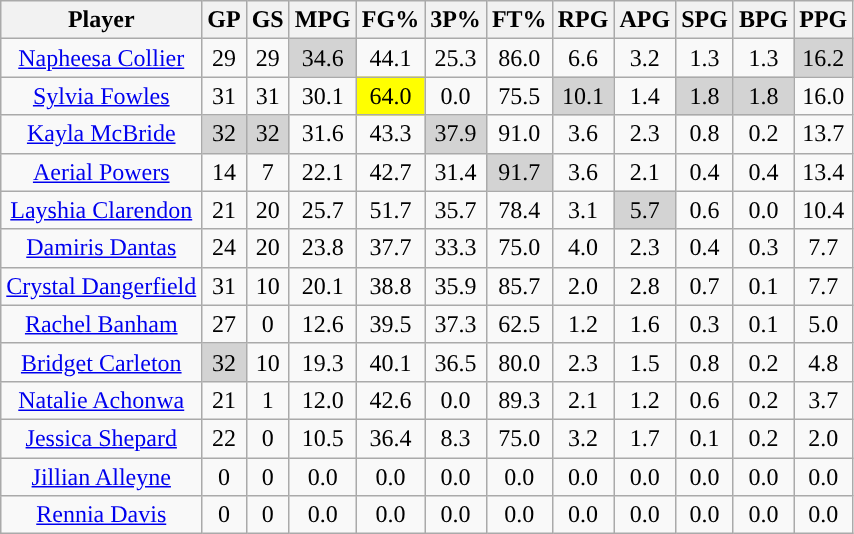<table class="wikitable sortable" style="text-align:center">
<tr>
<th>Player</th>
<th>GP</th>
<th>GS</th>
<th>MPG</th>
<th>FG%</th>
<th>3P%</th>
<th>FT%</th>
<th>RPG</th>
<th>APG</th>
<th>SPG</th>
<th>BPG</th>
<th>PPG</th>
</tr>
<tr>
<td><a href='#'>Napheesa Collier</a></td>
<td>29</td>
<td>29</td>
<td style="background:#D3D3D3;">34.6</td>
<td>44.1</td>
<td>25.3</td>
<td>86.0</td>
<td>6.6</td>
<td>3.2</td>
<td>1.3</td>
<td>1.3</td>
<td style="background:#D3D3D3;">16.2</td>
</tr>
<tr>
<td><a href='#'>Sylvia Fowles</a></td>
<td>31</td>
<td>31</td>
<td>30.1</td>
<td style="background:yellow;">64.0</td>
<td>0.0</td>
<td>75.5</td>
<td style="background:#D3D3D3;">10.1</td>
<td>1.4</td>
<td style="background:#D3D3D3;">1.8</td>
<td style="background:#D3D3D3;">1.8</td>
<td>16.0</td>
</tr>
<tr>
<td><a href='#'>Kayla McBride</a></td>
<td style="background:#D3D3D3;">32</td>
<td style="background:#D3D3D3;">32</td>
<td>31.6</td>
<td>43.3</td>
<td style="background:#D3D3D3;">37.9</td>
<td>91.0</td>
<td>3.6</td>
<td>2.3</td>
<td>0.8</td>
<td>0.2</td>
<td>13.7</td>
</tr>
<tr>
<td><a href='#'>Aerial Powers</a></td>
<td>14</td>
<td>7</td>
<td>22.1</td>
<td>42.7</td>
<td>31.4</td>
<td style="background:#D3D3D3;">91.7</td>
<td>3.6</td>
<td>2.1</td>
<td>0.4</td>
<td>0.4</td>
<td>13.4</td>
</tr>
<tr>
<td><a href='#'>Layshia Clarendon</a></td>
<td>21</td>
<td>20</td>
<td>25.7</td>
<td>51.7</td>
<td>35.7</td>
<td>78.4</td>
<td>3.1</td>
<td style="background:#D3D3D3;">5.7</td>
<td>0.6</td>
<td>0.0</td>
<td>10.4</td>
</tr>
<tr>
<td><a href='#'>Damiris Dantas</a></td>
<td>24</td>
<td>20</td>
<td>23.8</td>
<td>37.7</td>
<td>33.3</td>
<td>75.0</td>
<td>4.0</td>
<td>2.3</td>
<td>0.4</td>
<td>0.3</td>
<td>7.7</td>
</tr>
<tr>
<td><a href='#'>Crystal Dangerfield</a></td>
<td>31</td>
<td>10</td>
<td>20.1</td>
<td>38.8</td>
<td>35.9</td>
<td>85.7</td>
<td>2.0</td>
<td>2.8</td>
<td>0.7</td>
<td>0.1</td>
<td>7.7</td>
</tr>
<tr>
<td><a href='#'>Rachel Banham</a></td>
<td>27</td>
<td>0</td>
<td>12.6</td>
<td>39.5</td>
<td>37.3</td>
<td>62.5</td>
<td>1.2</td>
<td>1.6</td>
<td>0.3</td>
<td>0.1</td>
<td>5.0</td>
</tr>
<tr>
<td><a href='#'>Bridget Carleton</a></td>
<td style="background:#D3D3D3;">32</td>
<td>10</td>
<td>19.3</td>
<td>40.1</td>
<td>36.5</td>
<td>80.0</td>
<td>2.3</td>
<td>1.5</td>
<td>0.8</td>
<td>0.2</td>
<td>4.8</td>
</tr>
<tr>
<td><a href='#'>Natalie Achonwa</a></td>
<td>21</td>
<td>1</td>
<td>12.0</td>
<td>42.6</td>
<td>0.0</td>
<td>89.3</td>
<td>2.1</td>
<td>1.2</td>
<td>0.6</td>
<td>0.2</td>
<td>3.7</td>
</tr>
<tr>
<td><a href='#'>Jessica Shepard</a></td>
<td>22</td>
<td>0</td>
<td>10.5</td>
<td>36.4</td>
<td>8.3</td>
<td>75.0</td>
<td>3.2</td>
<td>1.7</td>
<td>0.1</td>
<td>0.2</td>
<td>2.0</td>
</tr>
<tr>
<td><a href='#'>Jillian Alleyne</a></td>
<td>0</td>
<td>0</td>
<td>0.0</td>
<td>0.0</td>
<td>0.0</td>
<td>0.0</td>
<td>0.0</td>
<td>0.0</td>
<td>0.0</td>
<td>0.0</td>
<td>0.0</td>
</tr>
<tr>
<td><a href='#'>Rennia Davis</a></td>
<td>0</td>
<td>0</td>
<td>0.0</td>
<td>0.0</td>
<td>0.0</td>
<td>0.0</td>
<td>0.0</td>
<td>0.0</td>
<td>0.0</td>
<td>0.0</td>
<td>0.0</td>
</tr>
</table>
